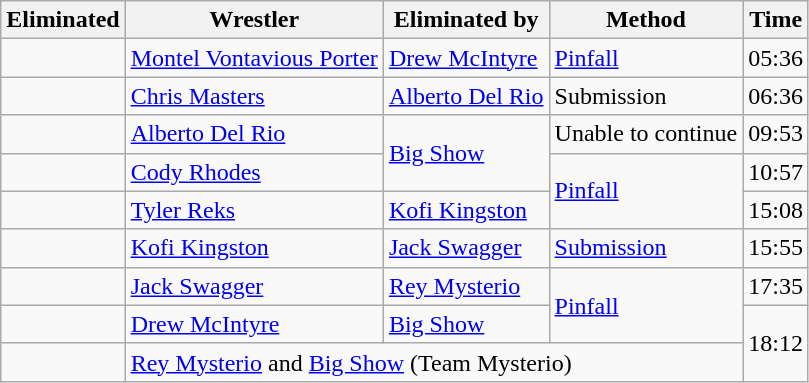<table class="wikitable sortable">
<tr>
<th>Eliminated</th>
<th>Wrestler</th>
<th>Eliminated by</th>
<th>Method</th>
<th>Time</th>
</tr>
<tr>
<td></td>
<td><a href='#'>Montel Vontavious Porter</a></td>
<td><a href='#'>Drew McIntyre</a></td>
<td><a href='#'>Pinfall</a></td>
<td>05:36</td>
</tr>
<tr>
<td></td>
<td><a href='#'>Chris Masters</a></td>
<td><a href='#'>Alberto Del Rio</a></td>
<td>Submission</td>
<td>06:36</td>
</tr>
<tr>
<td></td>
<td><a href='#'>Alberto Del Rio</a></td>
<td rowspan=2><a href='#'>Big Show</a></td>
<td>Unable to continue</td>
<td>09:53</td>
</tr>
<tr>
<td></td>
<td><a href='#'>Cody Rhodes</a></td>
<td rowspan=2><a href='#'>Pinfall</a></td>
<td>10:57</td>
</tr>
<tr>
<td></td>
<td><a href='#'>Tyler Reks</a></td>
<td><a href='#'>Kofi Kingston</a></td>
<td>15:08</td>
</tr>
<tr>
<td></td>
<td><a href='#'>Kofi Kingston</a></td>
<td><a href='#'>Jack Swagger</a></td>
<td><a href='#'>Submission</a></td>
<td>15:55</td>
</tr>
<tr>
<td></td>
<td><a href='#'>Jack Swagger</a></td>
<td><a href='#'>Rey Mysterio</a></td>
<td rowspan=2><a href='#'>Pinfall</a></td>
<td>17:35</td>
</tr>
<tr>
<td></td>
<td><a href='#'>Drew McIntyre</a></td>
<td><a href='#'>Big Show</a></td>
<td rowspan=2>18:12</td>
</tr>
<tr>
<td></td>
<td colspan="3"><a href='#'>Rey Mysterio</a> and <a href='#'>Big Show</a> (Team Mysterio)</td>
</tr>
</table>
